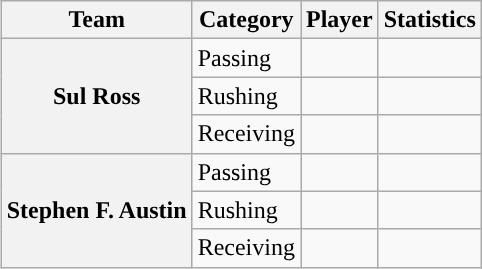<table class="wikitable" style="float:right">
<tr>
<th>Team</th>
<th>Category</th>
<th>Player</th>
<th>Statistics</th>
</tr>
<tr>
<th rowspan=3>Sul Ross</th>
<td>Passing</td>
<td></td>
<td></td>
</tr>
<tr>
<td>Rushing</td>
<td></td>
<td></td>
</tr>
<tr>
<td>Receiving</td>
<td></td>
<td></td>
</tr>
<tr>
<th rowspan=3>Stephen F. Austin</th>
<td>Passing</td>
<td></td>
<td></td>
</tr>
<tr>
<td>Rushing</td>
<td></td>
<td></td>
</tr>
<tr>
<td>Receiving</td>
<td></td>
<td></td>
</tr>
</table>
